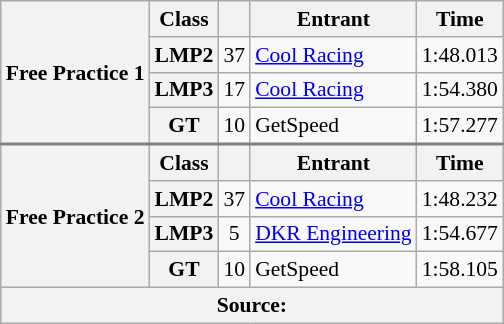<table class="wikitable" style="font-size:90%;">
<tr>
<th rowspan="4">Free Practice 1</th>
<th>Class</th>
<th></th>
<th>Entrant</th>
<th>Time</th>
</tr>
<tr>
<th>LMP2</th>
<td align="center">37</td>
<td> <a href='#'>Cool Racing</a></td>
<td>1:48.013</td>
</tr>
<tr>
<th>LMP3</th>
<td align="center">17</td>
<td> <a href='#'>Cool Racing</a></td>
<td>1:54.380</td>
</tr>
<tr>
<th>GT</th>
<td align="center">10</td>
<td> GetSpeed</td>
<td>1:57.277</td>
</tr>
<tr style="border-top:2px solid #808080">
<th rowspan="4">Free Practice 2</th>
<th>Class</th>
<th></th>
<th>Entrant</th>
<th>Time</th>
</tr>
<tr>
<th>LMP2</th>
<td align="center">37</td>
<td> <a href='#'>Cool Racing</a></td>
<td>1:48.232</td>
</tr>
<tr>
<th>LMP3</th>
<td align="center">5</td>
<td> <a href='#'>DKR Engineering</a></td>
<td>1:54.677</td>
</tr>
<tr>
<th>GT</th>
<td align="center">10</td>
<td> GetSpeed</td>
<td>1:58.105</td>
</tr>
<tr>
<th colspan="5">Source:</th>
</tr>
</table>
